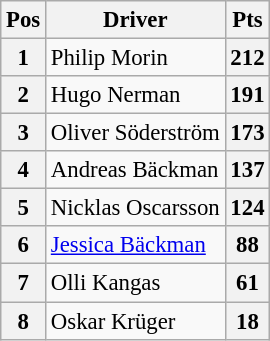<table class="wikitable" style="font-size:95%">
<tr>
<th>Pos</th>
<th>Driver</th>
<th>Pts</th>
</tr>
<tr>
<th>1</th>
<td> Philip Morin</td>
<th>212</th>
</tr>
<tr>
<th>2</th>
<td> Hugo Nerman</td>
<th>191</th>
</tr>
<tr>
<th>3</th>
<td> Oliver Söderström</td>
<th>173</th>
</tr>
<tr>
<th>4</th>
<td> Andreas Bäckman</td>
<th>137</th>
</tr>
<tr>
<th>5</th>
<td> Nicklas Oscarsson</td>
<th>124</th>
</tr>
<tr>
<th>6</th>
<td> <a href='#'>Jessica Bäckman</a></td>
<th>88</th>
</tr>
<tr>
<th>7</th>
<td> Olli Kangas</td>
<th>61</th>
</tr>
<tr>
<th>8</th>
<td> Oskar Krüger</td>
<th>18</th>
</tr>
</table>
